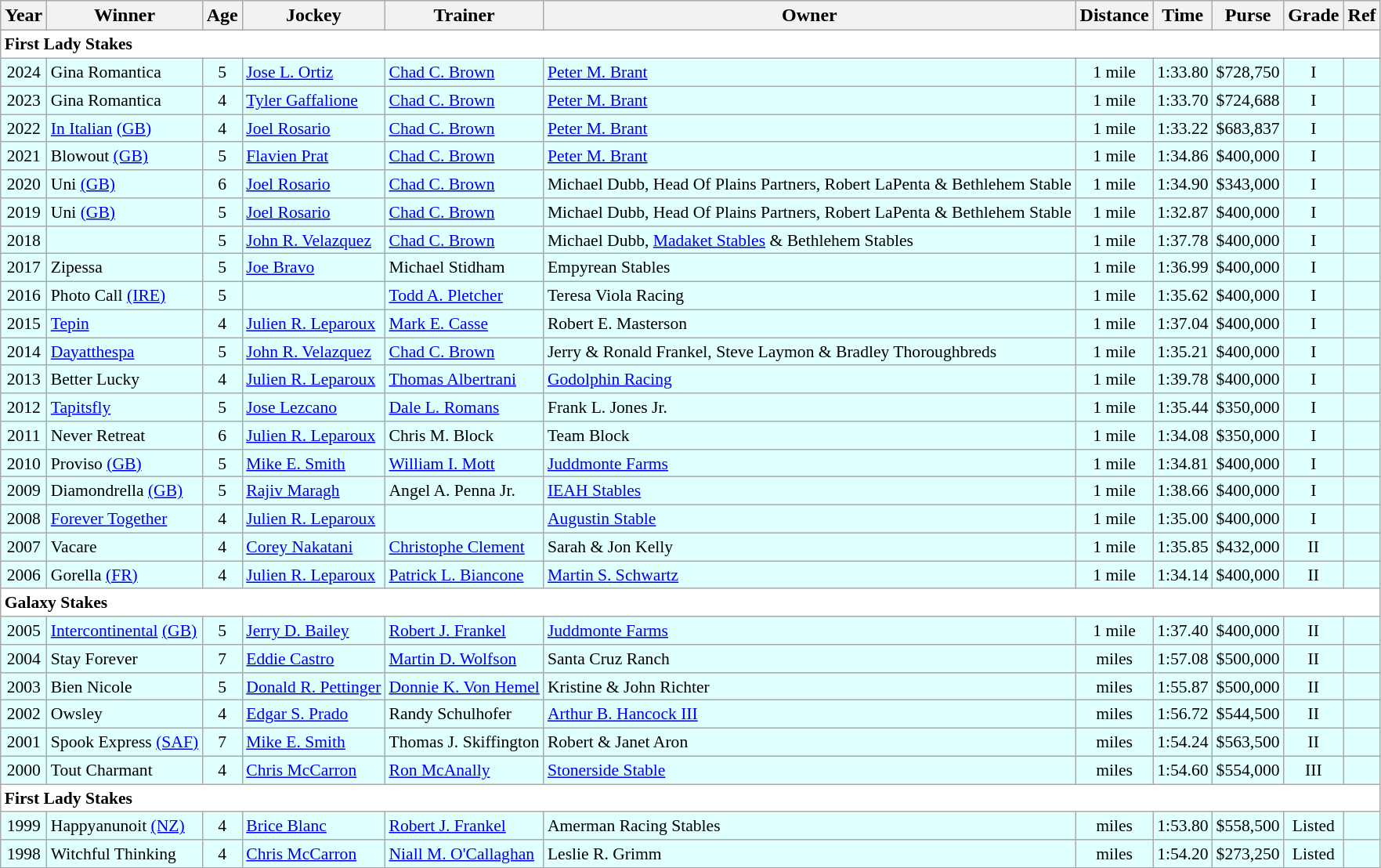<table class="wikitable sortable">
<tr>
<th>Year</th>
<th>Winner</th>
<th>Age</th>
<th>Jockey</th>
<th>Trainer</th>
<th>Owner</th>
<th>Distance</th>
<th>Time</th>
<th>Purse</th>
<th>Grade</th>
<th>Ref</th>
</tr>
<tr style="font-size:90%; background-color:white">
<td align="left" colspan=11><strong>First Lady Stakes</strong></td>
</tr>
<tr style="font-size:90%; background-color:lightcyan">
<td align="center">2024</td>
<td>Gina Romantica</td>
<td align="center">5</td>
<td><a href='#'>Jose L. Ortiz</a></td>
<td><a href='#'>Chad C. Brown</a></td>
<td><a href='#'>Peter M. Brant</a></td>
<td align="center">1 mile</td>
<td align="center">1:33.80</td>
<td align="center">$728,750</td>
<td align="center">I</td>
<td></td>
</tr>
<tr style="font-size:90%; background-color:lightcyan">
<td align="center">2023</td>
<td>Gina Romantica</td>
<td align="center">4</td>
<td><a href='#'>Tyler Gaffalione</a></td>
<td><a href='#'>Chad C. Brown</a></td>
<td><a href='#'>Peter M. Brant</a></td>
<td align="center">1 mile</td>
<td align="center">1:33.70</td>
<td align="center">$724,688</td>
<td align="center">I</td>
<td></td>
</tr>
<tr style="font-size:90%; background-color:lightcyan">
<td align="center">2022</td>
<td><a href='#'>In Italian</a> <a href='#'>(GB)</a></td>
<td align="center">4</td>
<td><a href='#'>Joel Rosario</a></td>
<td><a href='#'>Chad C. Brown</a></td>
<td><a href='#'>Peter M. Brant</a></td>
<td align="center">1 mile</td>
<td align="center">1:33.22</td>
<td align="center">$683,837</td>
<td align="center">I</td>
<td></td>
</tr>
<tr style="font-size:90%; background-color:lightcyan">
<td align="center">2021</td>
<td>Blowout <a href='#'>(GB)</a></td>
<td align="center">5</td>
<td><a href='#'>Flavien Prat</a></td>
<td><a href='#'>Chad C. Brown</a></td>
<td><a href='#'>Peter M. Brant</a></td>
<td align="center">1 mile</td>
<td align="center">1:34.86</td>
<td align="center">$400,000</td>
<td align="center">I</td>
<td></td>
</tr>
<tr style="font-size:90%; background-color:lightcyan">
<td align=center>2020</td>
<td>Uni <a href='#'>(GB)</a></td>
<td align=center>6</td>
<td><a href='#'>Joel Rosario</a></td>
<td><a href='#'>Chad C. Brown</a></td>
<td>Michael Dubb, Head Of Plains Partners, Robert LaPenta & Bethlehem Stable</td>
<td align=center>1 mile</td>
<td align=center>1:34.90</td>
<td align=center>$343,000</td>
<td align=center>I</td>
<td></td>
</tr>
<tr style="font-size:90%; background-color:lightcyan">
<td align=center>2019</td>
<td>Uni <a href='#'>(GB)</a></td>
<td align=center>5</td>
<td><a href='#'>Joel Rosario</a></td>
<td><a href='#'>Chad C. Brown</a></td>
<td>Michael Dubb, Head Of Plains Partners, Robert LaPenta & Bethlehem Stable</td>
<td align=center>1 mile</td>
<td align=center>1:32.87</td>
<td align=center>$400,000</td>
<td align=center>I</td>
<td></td>
</tr>
<tr style="font-size:90%; background-color:lightcyan">
<td align=center>2018</td>
<td></td>
<td align=center>5</td>
<td><a href='#'>John R. Velazquez</a></td>
<td><a href='#'>Chad C. Brown</a></td>
<td>Michael Dubb, <a href='#'>Madaket Stables</a> & Bethlehem Stables</td>
<td align=center>1 mile</td>
<td align=center>1:37.78</td>
<td align=center>$400,000</td>
<td align=center>I</td>
<td></td>
</tr>
<tr style="font-size:90%; background-color:lightcyan">
<td align=center>2017</td>
<td>Zipessa</td>
<td align=center>5</td>
<td><a href='#'>Joe Bravo</a></td>
<td>Michael Stidham</td>
<td>Empyrean Stables</td>
<td align=center>1 mile</td>
<td align=center>1:36.99</td>
<td align=center>$400,000</td>
<td align=center>I</td>
<td></td>
</tr>
<tr style="font-size:90%; background-color:lightcyan">
<td align=center>2016</td>
<td>Photo Call <a href='#'>(IRE)</a></td>
<td align=center>5</td>
<td></td>
<td><a href='#'>Todd A. Pletcher</a></td>
<td>Teresa Viola Racing</td>
<td align=center>1 mile</td>
<td align=center>1:35.62</td>
<td align=center>$400,000</td>
<td align=center>I</td>
<td></td>
</tr>
<tr style="font-size:90%; background-color:lightcyan">
<td align=center>2015</td>
<td><a href='#'>Tepin</a></td>
<td align=center>4</td>
<td><a href='#'>Julien R. Leparoux</a></td>
<td><a href='#'>Mark E. Casse</a></td>
<td>Robert E. Masterson</td>
<td align=center>1 mile</td>
<td align=center>1:37.04</td>
<td align=center>$400,000</td>
<td align=center>I</td>
<td></td>
</tr>
<tr style="font-size:90%; background-color:lightcyan">
<td align=center>2014</td>
<td><a href='#'>Dayatthespa</a></td>
<td align=center>5</td>
<td><a href='#'>John R. Velazquez</a></td>
<td><a href='#'>Chad C. Brown</a></td>
<td>Jerry & Ronald Frankel, Steve Laymon & Bradley Thoroughbreds</td>
<td align=center>1 mile</td>
<td align=center>1:35.21</td>
<td align=center>$400,000</td>
<td align=center>I</td>
<td></td>
</tr>
<tr style="font-size:90%; background-color:lightcyan">
<td align=center>2013</td>
<td>Better Lucky</td>
<td align=center>4</td>
<td><a href='#'>Julien R. Leparoux</a></td>
<td><a href='#'>Thomas Albertrani</a></td>
<td><a href='#'>Godolphin Racing</a></td>
<td align=center>1 mile</td>
<td align=center>1:39.78</td>
<td align=center>$400,000</td>
<td align=center>I</td>
<td></td>
</tr>
<tr style="font-size:90%; background-color:lightcyan">
<td align=center>2012</td>
<td><a href='#'>Tapitsfly</a></td>
<td align=center>5</td>
<td><a href='#'>Jose Lezcano</a></td>
<td><a href='#'>Dale L. Romans</a></td>
<td>Frank L. Jones Jr.</td>
<td align=center>1 mile</td>
<td align=center>1:35.44</td>
<td align=center>$350,000</td>
<td align=center>I</td>
<td></td>
</tr>
<tr style="font-size:90%; background-color:lightcyan">
<td align=center>2011</td>
<td>Never Retreat</td>
<td align=center>6</td>
<td><a href='#'>Julien R. Leparoux</a></td>
<td>Chris M. Block</td>
<td>Team Block</td>
<td align=center>1 mile</td>
<td align=center>1:34.08</td>
<td align=center>$350,000</td>
<td align=center>I</td>
<td></td>
</tr>
<tr style="font-size:90%; background-color:lightcyan">
<td align=center>2010</td>
<td>Proviso <a href='#'>(GB)</a></td>
<td align=center>5</td>
<td><a href='#'>Mike E. Smith</a></td>
<td><a href='#'>William I. Mott</a></td>
<td><a href='#'>Juddmonte Farms</a></td>
<td align=center>1 mile</td>
<td align=center>1:34.81</td>
<td align=center>$400,000</td>
<td align=center>I</td>
<td></td>
</tr>
<tr style="font-size:90%; background-color:lightcyan">
<td align=center>2009</td>
<td>Diamondrella <a href='#'>(GB)</a></td>
<td align=center>5</td>
<td><a href='#'>Rajiv Maragh</a></td>
<td>Angel A. Penna Jr.</td>
<td><a href='#'>IEAH Stables</a></td>
<td align=center>1 mile</td>
<td align=center>1:38.66</td>
<td align=center>$400,000</td>
<td align=center>I</td>
<td></td>
</tr>
<tr style="font-size:90%; background-color:lightcyan">
<td align=center>2008</td>
<td><a href='#'>Forever Together</a></td>
<td align=center>4</td>
<td><a href='#'>Julien R. Leparoux</a></td>
<td></td>
<td><a href='#'>Augustin Stable</a></td>
<td align=center>1 mile</td>
<td align=center>1:35.00</td>
<td align=center>$400,000</td>
<td align=center>I</td>
<td></td>
</tr>
<tr style="font-size:90%; background-color:lightcyan">
<td align=center>2007</td>
<td>Vacare</td>
<td align=center>4</td>
<td><a href='#'>Corey Nakatani</a></td>
<td><a href='#'>Christophe Clement</a></td>
<td>Sarah & Jon Kelly</td>
<td align=center>1 mile</td>
<td align=center>1:35.85</td>
<td align=center>$432,000</td>
<td align=center>II</td>
<td></td>
</tr>
<tr style="font-size:90%; background-color:lightcyan">
<td align=center>2006</td>
<td>Gorella <a href='#'>(FR)</a></td>
<td align=center>4</td>
<td><a href='#'>Julien R. Leparoux</a></td>
<td><a href='#'>Patrick L. Biancone</a></td>
<td><a href='#'>Martin S. Schwartz</a></td>
<td align=center>1 mile</td>
<td align=center>1:34.14</td>
<td align=center>$400,000</td>
<td align=center>II</td>
<td></td>
</tr>
<tr style="font-size:90%; background-color:white">
<td align="left" colspan=11><strong>Galaxy Stakes</strong></td>
</tr>
<tr style="font-size:90%; background-color:lightcyan">
<td align=center>2005</td>
<td><a href='#'>Intercontinental</a> <a href='#'>(GB)</a></td>
<td align=center>5</td>
<td><a href='#'>Jerry D. Bailey</a></td>
<td><a href='#'>Robert J. Frankel</a></td>
<td><a href='#'>Juddmonte Farms</a></td>
<td align=center>1 mile</td>
<td align=center>1:37.40</td>
<td align=center>$400,000</td>
<td align=center>II</td>
<td></td>
</tr>
<tr style="font-size:90%; background-color:lightcyan">
<td align=center>2004</td>
<td>Stay Forever</td>
<td align=center>7</td>
<td><a href='#'>Eddie Castro</a></td>
<td><a href='#'>Martin D. Wolfson</a></td>
<td>Santa Cruz Ranch</td>
<td align=center> miles</td>
<td align=center>1:57.08</td>
<td align=center>$500,000</td>
<td align=center>II</td>
<td></td>
</tr>
<tr style="font-size:90%; background-color:lightcyan">
<td align=center>2003</td>
<td>Bien Nicole</td>
<td align=center>5</td>
<td><a href='#'>Donald R. Pettinger</a></td>
<td><a href='#'>Donnie K. Von Hemel</a></td>
<td>Kristine & John Richter</td>
<td align=center> miles</td>
<td align=center>1:55.87</td>
<td align=center>$500,000</td>
<td align=center>II</td>
<td></td>
</tr>
<tr style="font-size:90%; background-color:lightcyan">
<td align=center>2002</td>
<td>Owsley</td>
<td align=center>4</td>
<td><a href='#'>Edgar S. Prado</a></td>
<td>Randy Schulhofer</td>
<td><a href='#'>Arthur B. Hancock III</a></td>
<td align=center> miles</td>
<td align=center>1:56.72</td>
<td align=center>$544,500</td>
<td align=center>II</td>
<td></td>
</tr>
<tr style="font-size:90%; background-color:lightcyan">
<td align=center>2001</td>
<td>Spook Express <a href='#'>(SAF)</a></td>
<td align=center>7</td>
<td><a href='#'>Mike E. Smith</a></td>
<td>Thomas J. Skiffington</td>
<td>Robert & Janet Aron</td>
<td align=center> miles</td>
<td align=center>1:54.24</td>
<td align=center>$563,500</td>
<td align=center>II</td>
<td></td>
</tr>
<tr style="font-size:90%; background-color:lightcyan">
<td align=center>2000</td>
<td>Tout Charmant</td>
<td align=center>4</td>
<td><a href='#'>Chris McCarron</a></td>
<td><a href='#'>Ron McAnally</a></td>
<td><a href='#'>Stonerside Stable</a></td>
<td align=center> miles</td>
<td align=center>1:54.60</td>
<td align=center>$554,000</td>
<td align=center>III</td>
<td></td>
</tr>
<tr style="font-size:90%; background-color:white">
<td align="left" colspan=11><strong>First Lady Stakes</strong></td>
</tr>
<tr style="font-size:90%; background-color:lightcyan">
<td align=center>1999</td>
<td>Happyanunoit <a href='#'>(NZ)</a></td>
<td align=center>4</td>
<td><a href='#'>Brice Blanc</a></td>
<td><a href='#'>Robert J. Frankel</a></td>
<td>Amerman Racing Stables</td>
<td align=center> miles</td>
<td align=center>1:53.80</td>
<td align=center>$558,500</td>
<td align=center>Listed</td>
<td></td>
</tr>
<tr style="font-size:90%; background-color:lightcyan">
<td align=center>1998</td>
<td>Witchful Thinking</td>
<td align=center>4</td>
<td><a href='#'>Chris McCarron</a></td>
<td><a href='#'>Niall M. O'Callaghan</a></td>
<td>Leslie R. Grimm</td>
<td align=center> miles</td>
<td align=center>1:54.20</td>
<td align=center>$273,250</td>
<td align=center>Listed</td>
<td></td>
</tr>
</table>
